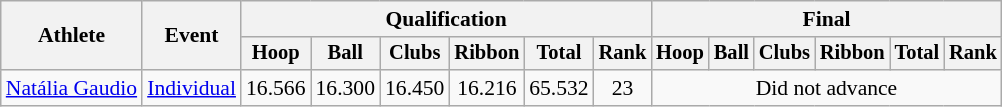<table class=wikitable style="font-size:90%">
<tr>
<th rowspan=2>Athlete</th>
<th rowspan=2>Event</th>
<th colspan=6>Qualification</th>
<th colspan=6>Final</th>
</tr>
<tr style="font-size:95%">
<th>Hoop</th>
<th>Ball</th>
<th>Clubs</th>
<th>Ribbon</th>
<th>Total</th>
<th>Rank</th>
<th>Hoop</th>
<th>Ball</th>
<th>Clubs</th>
<th>Ribbon</th>
<th>Total</th>
<th>Rank</th>
</tr>
<tr align=center>
<td align=left><a href='#'>Natália Gaudio</a></td>
<td align=left><a href='#'>Individual</a></td>
<td>16.566</td>
<td>16.300</td>
<td>16.450</td>
<td>16.216</td>
<td>65.532</td>
<td>23</td>
<td colspan=6>Did not advance</td>
</tr>
</table>
